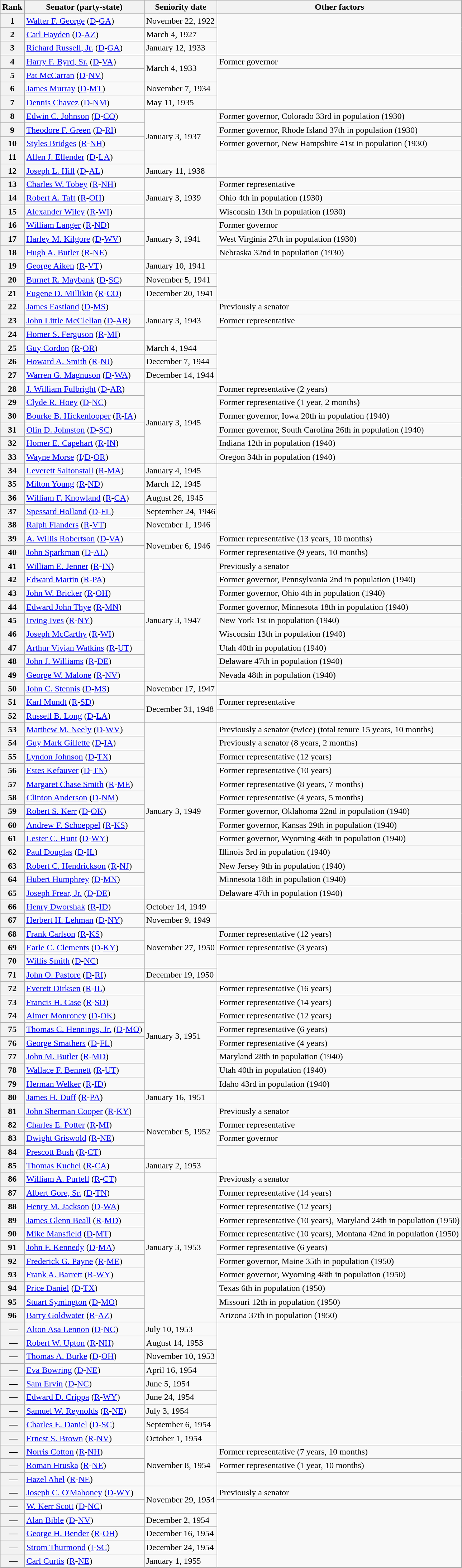<table class=wikitable>
<tr valign=bottom>
<th>Rank</th>
<th>Senator (party-state)</th>
<th>Seniority date</th>
<th>Other factors</th>
</tr>
<tr>
<th>1</th>
<td><a href='#'>Walter F. George</a> (<a href='#'>D</a>-<a href='#'>GA</a>)</td>
<td>November 22, 1922</td>
<td rowspan=3></td>
</tr>
<tr>
<th>2</th>
<td><a href='#'>Carl Hayden</a> (<a href='#'>D</a>-<a href='#'>AZ</a>)</td>
<td>March 4, 1927</td>
</tr>
<tr>
<th>3</th>
<td><a href='#'>Richard Russell, Jr.</a> (<a href='#'>D</a>-<a href='#'>GA</a>)</td>
<td>January 12, 1933</td>
</tr>
<tr>
<th>4</th>
<td><a href='#'>Harry F. Byrd, Sr.</a> (<a href='#'>D</a>-<a href='#'>VA</a>)</td>
<td rowspan= 2>March 4, 1933</td>
<td>Former governor</td>
</tr>
<tr>
<th>5</th>
<td><a href='#'>Pat McCarran</a> (<a href='#'>D</a>-<a href='#'>NV</a>)</td>
<td rowspan=3></td>
</tr>
<tr>
<th>6</th>
<td><a href='#'>James Murray</a> (<a href='#'>D</a>-<a href='#'>MT</a>)</td>
<td>November 7, 1934</td>
</tr>
<tr>
<th>7</th>
<td><a href='#'>Dennis Chavez</a> (<a href='#'>D</a>-<a href='#'>NM</a>)</td>
<td>May 11, 1935</td>
</tr>
<tr>
<th>8</th>
<td><a href='#'>Edwin C. Johnson</a> (<a href='#'>D</a>-<a href='#'>CO</a>)</td>
<td rowspan= 4>January 3, 1937</td>
<td>Former governor, Colorado 33rd in population (1930)</td>
</tr>
<tr>
<th>9</th>
<td><a href='#'>Theodore F. Green</a> (<a href='#'>D</a>-<a href='#'>RI</a>)</td>
<td>Former governor, Rhode Island 37th in population (1930)</td>
</tr>
<tr>
<th>10</th>
<td><a href='#'>Styles Bridges</a> (<a href='#'>R</a>-<a href='#'>NH</a>)</td>
<td>Former governor, New Hampshire 41st in population (1930)</td>
</tr>
<tr>
<th>11</th>
<td><a href='#'>Allen J. Ellender</a> (<a href='#'>D</a>-<a href='#'>LA</a>)</td>
<td rowspan=2></td>
</tr>
<tr>
<th>12</th>
<td><a href='#'>Joseph L. Hill</a> (<a href='#'>D</a>-<a href='#'>AL</a>)</td>
<td>January 11, 1938</td>
</tr>
<tr>
<th>13</th>
<td><a href='#'>Charles W. Tobey</a> (<a href='#'>R</a>-<a href='#'>NH</a>)</td>
<td rowspan= 3>January 3, 1939</td>
<td>Former representative</td>
</tr>
<tr>
<th>14</th>
<td><a href='#'>Robert A. Taft</a> (<a href='#'>R</a>-<a href='#'>OH</a>)</td>
<td>Ohio 4th in population (1930)</td>
</tr>
<tr>
<th>15</th>
<td><a href='#'>Alexander Wiley</a> (<a href='#'>R</a>-<a href='#'>WI</a>)</td>
<td>Wisconsin 13th in population (1930)</td>
</tr>
<tr>
<th>16</th>
<td><a href='#'>William Langer</a> (<a href='#'>R</a>-<a href='#'>ND</a>)</td>
<td rowspan= 3>January 3, 1941</td>
<td>Former governor</td>
</tr>
<tr>
<th>17</th>
<td><a href='#'>Harley M. Kilgore</a> (<a href='#'>D</a>-<a href='#'>WV</a>)</td>
<td>West Virginia 27th in population (1930)</td>
</tr>
<tr>
<th>18</th>
<td><a href='#'>Hugh A. Butler</a> (<a href='#'>R</a>-<a href='#'>NE</a>)</td>
<td>Nebraska 32nd in population (1930)</td>
</tr>
<tr>
<th>19</th>
<td><a href='#'>George Aiken</a> (<a href='#'>R</a>-<a href='#'>VT</a>)</td>
<td>January 10, 1941</td>
<td rowspan=3></td>
</tr>
<tr>
<th>20</th>
<td><a href='#'>Burnet R. Maybank</a> (<a href='#'>D</a>-<a href='#'>SC</a>)</td>
<td>November 5, 1941</td>
</tr>
<tr>
<th>21</th>
<td><a href='#'>Eugene D. Millikin</a> (<a href='#'>R</a>-<a href='#'>CO</a>)</td>
<td>December 20, 1941</td>
</tr>
<tr>
<th>22</th>
<td><a href='#'>James Eastland</a> (<a href='#'>D</a>-<a href='#'>MS</a>)</td>
<td rowspan= 3>January 3, 1943</td>
<td>Previously a senator</td>
</tr>
<tr>
<th>23</th>
<td><a href='#'>John Little McClellan</a> (<a href='#'>D</a>-<a href='#'>AR</a>)</td>
<td>Former representative</td>
</tr>
<tr>
<th>24</th>
<td><a href='#'>Homer S. Ferguson</a> (<a href='#'>R</a>-<a href='#'>MI</a>)</td>
<td rowspan=4></td>
</tr>
<tr>
<th>25</th>
<td><a href='#'>Guy Cordon</a> (<a href='#'>R</a>-<a href='#'>OR</a>)</td>
<td>March 4, 1944</td>
</tr>
<tr>
<th>26</th>
<td><a href='#'>Howard A. Smith</a> (<a href='#'>R</a>-<a href='#'>NJ</a>)</td>
<td>December 7, 1944</td>
</tr>
<tr>
<th>27</th>
<td><a href='#'>Warren G. Magnuson</a> (<a href='#'>D</a>-<a href='#'>WA</a>)</td>
<td>December 14, 1944</td>
</tr>
<tr>
<th>28</th>
<td><a href='#'>J. William Fulbright</a> (<a href='#'>D</a>-<a href='#'>AR</a>)</td>
<td rowspan= 6>January 3, 1945</td>
<td>Former representative (2 years)</td>
</tr>
<tr>
<th>29</th>
<td><a href='#'>Clyde R. Hoey</a> (<a href='#'>D</a>-<a href='#'>NC</a>)</td>
<td>Former representative (1 year, 2 months)</td>
</tr>
<tr>
<th>30</th>
<td><a href='#'>Bourke B. Hickenlooper</a> (<a href='#'>R</a>-<a href='#'>IA</a>)</td>
<td>Former governor, Iowa 20th in population (1940)</td>
</tr>
<tr>
<th>31</th>
<td><a href='#'>Olin D. Johnston</a> (<a href='#'>D</a>-<a href='#'>SC</a>)</td>
<td>Former governor, South Carolina 26th in population (1940)</td>
</tr>
<tr>
<th>32</th>
<td><a href='#'>Homer E. Capehart</a> (<a href='#'>R</a>-<a href='#'>IN</a>)</td>
<td>Indiana 12th in population (1940)</td>
</tr>
<tr>
<th>33</th>
<td><a href='#'>Wayne Morse</a> (<a href='#'>I</a>/<a href='#'>D</a>-<a href='#'>OR</a>)</td>
<td>Oregon 34th in population (1940)</td>
</tr>
<tr>
<th>34</th>
<td><a href='#'>Leverett Saltonstall</a> (<a href='#'>R</a>-<a href='#'>MA</a>)</td>
<td>January 4, 1945</td>
<td rowspan=5></td>
</tr>
<tr>
<th>35</th>
<td><a href='#'>Milton Young</a> (<a href='#'>R</a>-<a href='#'>ND</a>)</td>
<td>March 12, 1945</td>
</tr>
<tr>
<th>36</th>
<td><a href='#'>William F. Knowland</a> (<a href='#'>R</a>-<a href='#'>CA</a>)</td>
<td>August 26, 1945</td>
</tr>
<tr>
<th>37</th>
<td><a href='#'>Spessard Holland</a> (<a href='#'>D</a>-<a href='#'>FL</a>)</td>
<td>September 24, 1946</td>
</tr>
<tr>
<th>38</th>
<td><a href='#'>Ralph Flanders</a> (<a href='#'>R</a>-<a href='#'>VT</a>)</td>
<td>November 1, 1946</td>
</tr>
<tr>
<th>39</th>
<td><a href='#'>A. Willis Robertson</a> (<a href='#'>D</a>-<a href='#'>VA</a>)</td>
<td rowspan= 2>November 6, 1946</td>
<td>Former representative (13 years, 10 months)</td>
</tr>
<tr>
<th>40</th>
<td><a href='#'>John Sparkman</a> (<a href='#'>D</a>-<a href='#'>AL</a>)</td>
<td>Former representative (9 years, 10 months)</td>
</tr>
<tr>
<th>41</th>
<td><a href='#'>William E. Jenner</a> (<a href='#'>R</a>-<a href='#'>IN</a>)</td>
<td rowspan= 9>January 3, 1947</td>
<td>Previously a senator</td>
</tr>
<tr>
<th>42</th>
<td><a href='#'>Edward Martin</a> (<a href='#'>R</a>-<a href='#'>PA</a>)</td>
<td>Former governor, Pennsylvania 2nd in population (1940)</td>
</tr>
<tr>
<th>43</th>
<td><a href='#'>John W. Bricker</a> (<a href='#'>R</a>-<a href='#'>OH</a>)</td>
<td>Former governor, Ohio 4th in population (1940)</td>
</tr>
<tr>
<th>44</th>
<td><a href='#'>Edward John Thye</a> (<a href='#'>R</a>-<a href='#'>MN</a>)</td>
<td>Former governor, Minnesota 18th in population (1940)</td>
</tr>
<tr>
<th>45</th>
<td><a href='#'>Irving Ives</a> (<a href='#'>R</a>-<a href='#'>NY</a>)</td>
<td>New York 1st in population (1940)</td>
</tr>
<tr>
<th>46</th>
<td><a href='#'>Joseph McCarthy</a> (<a href='#'>R</a>-<a href='#'>WI</a>)</td>
<td>Wisconsin 13th in population (1940)</td>
</tr>
<tr>
<th>47</th>
<td><a href='#'>Arthur Vivian Watkins</a> (<a href='#'>R</a>-<a href='#'>UT</a>)</td>
<td>Utah 40th in population (1940)</td>
</tr>
<tr>
<th>48</th>
<td><a href='#'>John J. Williams</a> (<a href='#'>R</a>-<a href='#'>DE</a>)</td>
<td>Delaware 47th in population (1940)</td>
</tr>
<tr>
<th>49</th>
<td><a href='#'>George W. Malone</a> (<a href='#'>R</a>-<a href='#'>NV</a>)</td>
<td>Nevada 48th in population (1940)</td>
</tr>
<tr>
<th>50</th>
<td><a href='#'>John C. Stennis</a> (<a href='#'>D</a>-<a href='#'>MS</a>)</td>
<td>November 17, 1947</td>
<td></td>
</tr>
<tr>
<th>51</th>
<td><a href='#'>Karl Mundt</a> (<a href='#'>R</a>-<a href='#'>SD</a>)</td>
<td rowspan= 2>December 31, 1948</td>
<td>Former representative</td>
</tr>
<tr>
<th>52</th>
<td><a href='#'>Russell B. Long</a> (<a href='#'>D</a>-<a href='#'>LA</a>)</td>
<td></td>
</tr>
<tr>
<th>53</th>
<td><a href='#'>Matthew M. Neely</a> (<a href='#'>D</a>-<a href='#'>WV</a>)</td>
<td rowspan= 13>January 3, 1949</td>
<td>Previously a senator (twice) (total tenure 15 years, 10 months)</td>
</tr>
<tr>
<th>54</th>
<td><a href='#'>Guy Mark Gillette</a> (<a href='#'>D</a>-<a href='#'>IA</a>)</td>
<td>Previously a senator (8 years, 2 months)</td>
</tr>
<tr>
<th>55</th>
<td><a href='#'>Lyndon Johnson</a> (<a href='#'>D</a>-<a href='#'>TX</a>)</td>
<td>Former representative (12 years)</td>
</tr>
<tr>
<th>56</th>
<td><a href='#'>Estes Kefauver</a> (<a href='#'>D</a>-<a href='#'>TN</a>)</td>
<td>Former representative (10 years)</td>
</tr>
<tr>
<th>57</th>
<td><a href='#'>Margaret Chase Smith</a> (<a href='#'>R</a>-<a href='#'>ME</a>)</td>
<td>Former representative (8 years, 7 months)</td>
</tr>
<tr>
<th>58</th>
<td><a href='#'>Clinton Anderson</a> (<a href='#'>D</a>-<a href='#'>NM</a>)</td>
<td>Former representative (4 years, 5 months)</td>
</tr>
<tr>
<th>59</th>
<td><a href='#'>Robert S. Kerr</a> (<a href='#'>D</a>-<a href='#'>OK</a>)</td>
<td>Former governor, Oklahoma 22nd in population (1940)</td>
</tr>
<tr>
<th>60</th>
<td><a href='#'>Andrew F. Schoeppel</a> (<a href='#'>R</a>-<a href='#'>KS</a>)</td>
<td>Former governor, Kansas 29th in population (1940)</td>
</tr>
<tr>
<th>61</th>
<td><a href='#'>Lester C. Hunt</a> (<a href='#'>D</a>-<a href='#'>WY</a>)</td>
<td>Former governor, Wyoming 46th in population (1940)</td>
</tr>
<tr>
<th>62</th>
<td><a href='#'>Paul Douglas</a> (<a href='#'>D</a>-<a href='#'>IL</a>)</td>
<td>Illinois 3rd in population (1940)</td>
</tr>
<tr>
<th>63</th>
<td><a href='#'>Robert C. Hendrickson</a> (<a href='#'>R</a>-<a href='#'>NJ</a>)</td>
<td>New Jersey 9th in population (1940)</td>
</tr>
<tr>
<th>64</th>
<td><a href='#'>Hubert Humphrey</a> (<a href='#'>D</a>-<a href='#'>MN</a>)</td>
<td>Minnesota 18th in population (1940)</td>
</tr>
<tr>
<th>65</th>
<td><a href='#'>Joseph Frear, Jr.</a> (<a href='#'>D</a>-<a href='#'>DE</a>)</td>
<td>Delaware 47th in population (1940)</td>
</tr>
<tr>
<th>66</th>
<td><a href='#'>Henry Dworshak</a> (<a href='#'>R</a>-<a href='#'>ID</a>)</td>
<td>October 14, 1949</td>
<td rowspan=2></td>
</tr>
<tr>
<th>67</th>
<td><a href='#'>Herbert H. Lehman</a> (<a href='#'>D</a>-<a href='#'>NY</a>)</td>
<td>November 9, 1949</td>
</tr>
<tr>
<th>68</th>
<td><a href='#'>Frank Carlson</a> (<a href='#'>R</a>-<a href='#'>KS</a>)</td>
<td rowspan= 3>November 27, 1950</td>
<td>Former representative (12 years)</td>
</tr>
<tr>
<th>69</th>
<td><a href='#'>Earle C. Clements</a> (<a href='#'>D</a>-<a href='#'>KY</a>)</td>
<td>Former representative (3 years)</td>
</tr>
<tr>
<th>70</th>
<td><a href='#'>Willis Smith</a> (<a href='#'>D</a>-<a href='#'>NC</a>)</td>
<td rowspan=2></td>
</tr>
<tr>
<th>71</th>
<td><a href='#'>John O. Pastore</a> (<a href='#'>D</a>-<a href='#'>RI</a>)</td>
<td>December 19, 1950</td>
</tr>
<tr>
<th>72</th>
<td><a href='#'>Everett Dirksen</a> (<a href='#'>R</a>-<a href='#'>IL</a>)</td>
<td rowspan= 8>January 3, 1951</td>
<td>Former representative (16 years)</td>
</tr>
<tr>
<th>73</th>
<td><a href='#'>Francis H. Case</a> (<a href='#'>R</a>-<a href='#'>SD</a>)</td>
<td>Former representative (14 years)</td>
</tr>
<tr>
<th>74</th>
<td><a href='#'>Almer Monroney</a> (<a href='#'>D</a>-<a href='#'>OK</a>)</td>
<td>Former representative (12 years)</td>
</tr>
<tr>
<th>75</th>
<td><a href='#'>Thomas C. Hennings, Jr.</a> (<a href='#'>D</a>-<a href='#'>MO</a>)</td>
<td>Former representative (6 years)</td>
</tr>
<tr>
<th>76</th>
<td><a href='#'>George Smathers</a> (<a href='#'>D</a>-<a href='#'>FL</a>)</td>
<td>Former representative (4 years)</td>
</tr>
<tr>
<th>77</th>
<td><a href='#'>John M. Butler</a> (<a href='#'>R</a>-<a href='#'>MD</a>)</td>
<td>Maryland 28th in population (1940)</td>
</tr>
<tr>
<th>78</th>
<td><a href='#'>Wallace F. Bennett</a> (<a href='#'>R</a>-<a href='#'>UT</a>)</td>
<td>Utah 40th in population (1940)</td>
</tr>
<tr>
<th>79</th>
<td><a href='#'>Herman Welker</a> (<a href='#'>R</a>-<a href='#'>ID</a>)</td>
<td>Idaho 43rd in population (1940)</td>
</tr>
<tr>
<th>80</th>
<td><a href='#'>James H. Duff</a> (<a href='#'>R</a>-<a href='#'>PA</a>)</td>
<td>January 16, 1951</td>
<td></td>
</tr>
<tr>
<th>81</th>
<td><a href='#'>John Sherman Cooper</a> (<a href='#'>R</a>-<a href='#'>KY</a>)</td>
<td rowspan= 4>November 5, 1952</td>
<td>Previously a senator</td>
</tr>
<tr>
<th>82</th>
<td><a href='#'>Charles E. Potter</a> (<a href='#'>R</a>-<a href='#'>MI</a>)</td>
<td>Former representative</td>
</tr>
<tr>
<th>83</th>
<td><a href='#'>Dwight Griswold</a> (<a href='#'>R</a>-<a href='#'>NE</a>)</td>
<td>Former governor</td>
</tr>
<tr>
<th>84</th>
<td><a href='#'>Prescott Bush</a> (<a href='#'>R</a>-<a href='#'>CT</a>)</td>
<td rowspan=2></td>
</tr>
<tr>
<th>85</th>
<td><a href='#'>Thomas Kuchel</a> (<a href='#'>R</a>-<a href='#'>CA</a>)</td>
<td>January 2, 1953</td>
</tr>
<tr>
<th>86</th>
<td><a href='#'>William A. Purtell</a> (<a href='#'>R</a>-<a href='#'>CT</a>)</td>
<td rowspan= 11>January 3, 1953</td>
<td>Previously a senator</td>
</tr>
<tr>
<th>87</th>
<td><a href='#'>Albert Gore, Sr.</a> (<a href='#'>D</a>-<a href='#'>TN</a>)</td>
<td>Former representative (14 years)</td>
</tr>
<tr>
<th>88</th>
<td><a href='#'>Henry M. Jackson</a> (<a href='#'>D</a>-<a href='#'>WA</a>)</td>
<td>Former representative (12 years)</td>
</tr>
<tr>
<th>89</th>
<td><a href='#'>James Glenn Beall</a> (<a href='#'>R</a>-<a href='#'>MD</a>)</td>
<td>Former representative (10 years), Maryland 24th in population (1950)</td>
</tr>
<tr>
<th>90</th>
<td><a href='#'>Mike Mansfield</a> (<a href='#'>D</a>-<a href='#'>MT</a>)</td>
<td>Former representative (10 years), Montana 42nd in population (1950)</td>
</tr>
<tr>
<th>91</th>
<td><a href='#'>John F. Kennedy</a> (<a href='#'>D</a>-<a href='#'>MA</a>)</td>
<td>Former representative (6 years)</td>
</tr>
<tr>
<th>92</th>
<td><a href='#'>Frederick G. Payne</a> (<a href='#'>R</a>-<a href='#'>ME</a>)</td>
<td>Former governor, Maine 35th in population (1950)</td>
</tr>
<tr>
<th>93</th>
<td><a href='#'>Frank A. Barrett</a> (<a href='#'>R</a>-<a href='#'>WY</a>)</td>
<td>Former governor, Wyoming 48th in population (1950)</td>
</tr>
<tr>
<th>94</th>
<td><a href='#'>Price Daniel</a> (<a href='#'>D</a>-<a href='#'>TX</a>)</td>
<td>Texas 6th in population (1950)</td>
</tr>
<tr>
<th>95</th>
<td><a href='#'>Stuart Symington</a> (<a href='#'>D</a>-<a href='#'>MO</a>)</td>
<td>Missouri 12th in population (1950)</td>
</tr>
<tr>
<th>96</th>
<td><a href='#'>Barry Goldwater</a> (<a href='#'>R</a>-<a href='#'>AZ</a>)</td>
<td>Arizona 37th in population (1950)</td>
</tr>
<tr>
<th> —</th>
<td><a href='#'>Alton Asa Lennon</a> (<a href='#'>D</a>-<a href='#'>NC</a>)</td>
<td>July 10, 1953</td>
<td rowspan=9></td>
</tr>
<tr>
<th> —</th>
<td><a href='#'>Robert W. Upton</a> (<a href='#'>R</a>-<a href='#'>NH</a>)</td>
<td>August 14, 1953</td>
</tr>
<tr>
<th> —</th>
<td><a href='#'>Thomas A. Burke</a> (<a href='#'>D</a>-<a href='#'>OH</a>)</td>
<td>November 10, 1953</td>
</tr>
<tr>
<th> —</th>
<td><a href='#'>Eva Bowring</a> (<a href='#'>D</a>-<a href='#'>NE</a>)</td>
<td>April 16, 1954</td>
</tr>
<tr>
<th> —</th>
<td><a href='#'>Sam Ervin</a> (<a href='#'>D</a>-<a href='#'>NC</a>)</td>
<td>June 5, 1954</td>
</tr>
<tr>
<th> —</th>
<td><a href='#'>Edward D. Crippa</a> (<a href='#'>R</a>-<a href='#'>WY</a>)</td>
<td>June 24, 1954</td>
</tr>
<tr>
<th> —</th>
<td><a href='#'>Samuel W. Reynolds</a> (<a href='#'>R</a>-<a href='#'>NE</a>)</td>
<td>July 3, 1954</td>
</tr>
<tr>
<th> —</th>
<td><a href='#'>Charles E. Daniel</a> (<a href='#'>D</a>-<a href='#'>SC</a>)</td>
<td>September 6, 1954</td>
</tr>
<tr>
<th> —</th>
<td><a href='#'>Ernest S. Brown</a> (<a href='#'>R</a>-<a href='#'>NV</a>)</td>
<td>October 1, 1954</td>
</tr>
<tr>
<th> —</th>
<td><a href='#'>Norris Cotton</a> (<a href='#'>R</a>-<a href='#'>NH</a>)</td>
<td rowspan= 3>November 8, 1954</td>
<td>Former representative (7 years, 10 months)</td>
</tr>
<tr>
<th> —</th>
<td><a href='#'>Roman Hruska</a> (<a href='#'>R</a>-<a href='#'>NE</a>)</td>
<td>Former representative (1 year, 10 months)</td>
</tr>
<tr>
<th> —</th>
<td><a href='#'>Hazel Abel</a> (<a href='#'>R</a>-<a href='#'>NE</a>)</td>
<td></td>
</tr>
<tr>
<th> —</th>
<td><a href='#'>Joseph C. O'Mahoney</a> (<a href='#'>D</a>-<a href='#'>WY</a>)</td>
<td rowspan= 2>November 29, 1954</td>
<td>Previously a senator</td>
</tr>
<tr>
<th> —</th>
<td><a href='#'>W. Kerr Scott</a> (<a href='#'>D</a>-<a href='#'>NC</a>)</td>
<td rowspan=5></td>
</tr>
<tr>
<th> —</th>
<td><a href='#'>Alan Bible</a> (<a href='#'>D</a>-<a href='#'>NV</a>)</td>
<td>December 2, 1954</td>
</tr>
<tr>
<th> —</th>
<td><a href='#'>George H. Bender</a> (<a href='#'>R</a>-<a href='#'>OH</a>)</td>
<td>December 16, 1954</td>
</tr>
<tr>
<th> —</th>
<td><a href='#'>Strom Thurmond</a> (<a href='#'>I</a>-<a href='#'>SC</a>)</td>
<td>December 24, 1954</td>
</tr>
<tr>
<th> —</th>
<td><a href='#'>Carl Curtis</a> (<a href='#'>R</a>-<a href='#'>NE</a>)</td>
<td>January 1, 1955</td>
</tr>
</table>
